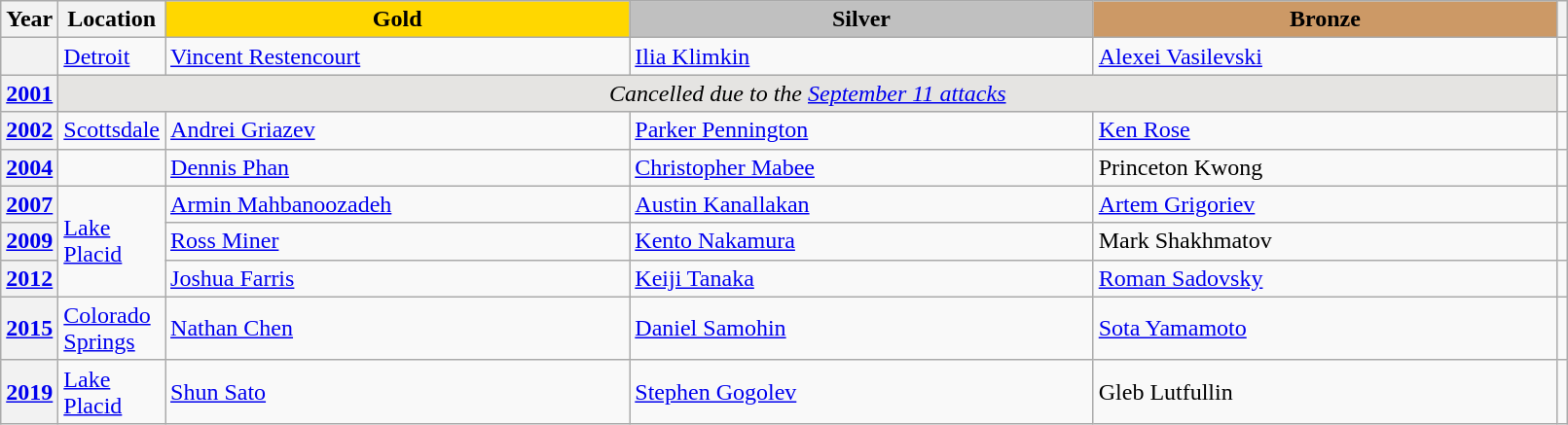<table class="wikitable unsortable" style="text-align:left; width:85%">
<tr>
<th scope="col" style="text-align:center">Year</th>
<th scope="col" style="text-align:center">Location</th>
<td scope="col" style="text-align:center; width:30%; background:gold"><strong>Gold</strong></td>
<td scope="col" style="text-align:center; width:30%; background:silver"><strong>Silver</strong></td>
<td scope="col" style="text-align:center; width:30%; background:#c96"><strong>Bronze</strong></td>
<th scope="col" style="text-align:center"></th>
</tr>
<tr>
<th scope="row" style="text-align:left"></th>
<td><a href='#'>Detroit</a></td>
<td> <a href='#'>Vincent Restencourt</a></td>
<td> <a href='#'>Ilia Klimkin</a></td>
<td> <a href='#'>Alexei Vasilevski</a></td>
<td></td>
</tr>
<tr>
<th scope="row" style="text-align:left"><a href='#'>2001</a></th>
<td colspan="4" align="center" bgcolor="e5e4e2"><em>Cancelled due to the <a href='#'>September 11 attacks</a></em></td>
<td></td>
</tr>
<tr>
<th scope="row" style="text-align:left"><a href='#'>2002</a></th>
<td><a href='#'>Scottsdale</a></td>
<td> <a href='#'>Andrei Griazev</a></td>
<td> <a href='#'>Parker Pennington</a></td>
<td> <a href='#'>Ken Rose</a></td>
<td></td>
</tr>
<tr>
<th scope="row" style="text-align:left"><a href='#'>2004</a></th>
<td></td>
<td> <a href='#'>Dennis Phan</a></td>
<td> <a href='#'>Christopher Mabee</a></td>
<td> Princeton Kwong</td>
<td></td>
</tr>
<tr>
<th scope="row" style="text-align:left"><a href='#'>2007</a></th>
<td rowspan="3"><a href='#'>Lake Placid</a></td>
<td> <a href='#'>Armin Mahbanoozadeh</a></td>
<td> <a href='#'>Austin Kanallakan</a></td>
<td> <a href='#'>Artem Grigoriev</a></td>
<td></td>
</tr>
<tr>
<th scope="row" style="text-align:left"><a href='#'>2009</a></th>
<td> <a href='#'>Ross Miner</a></td>
<td> <a href='#'>Kento Nakamura</a></td>
<td> Mark Shakhmatov</td>
<td></td>
</tr>
<tr>
<th scope="row" style="text-align:left"><a href='#'>2012</a></th>
<td> <a href='#'>Joshua Farris</a></td>
<td> <a href='#'>Keiji Tanaka</a></td>
<td> <a href='#'>Roman Sadovsky</a></td>
<td></td>
</tr>
<tr>
<th scope="row" style="text-align:left"><a href='#'>2015</a></th>
<td><a href='#'>Colorado Springs</a></td>
<td> <a href='#'>Nathan Chen</a></td>
<td> <a href='#'>Daniel Samohin</a></td>
<td> <a href='#'>Sota Yamamoto</a></td>
<td></td>
</tr>
<tr>
<th scope="row" style="text-align:left"><a href='#'>2019</a></th>
<td><a href='#'>Lake Placid</a></td>
<td> <a href='#'>Shun Sato</a></td>
<td> <a href='#'>Stephen Gogolev</a></td>
<td> Gleb Lutfullin</td>
<td></td>
</tr>
</table>
